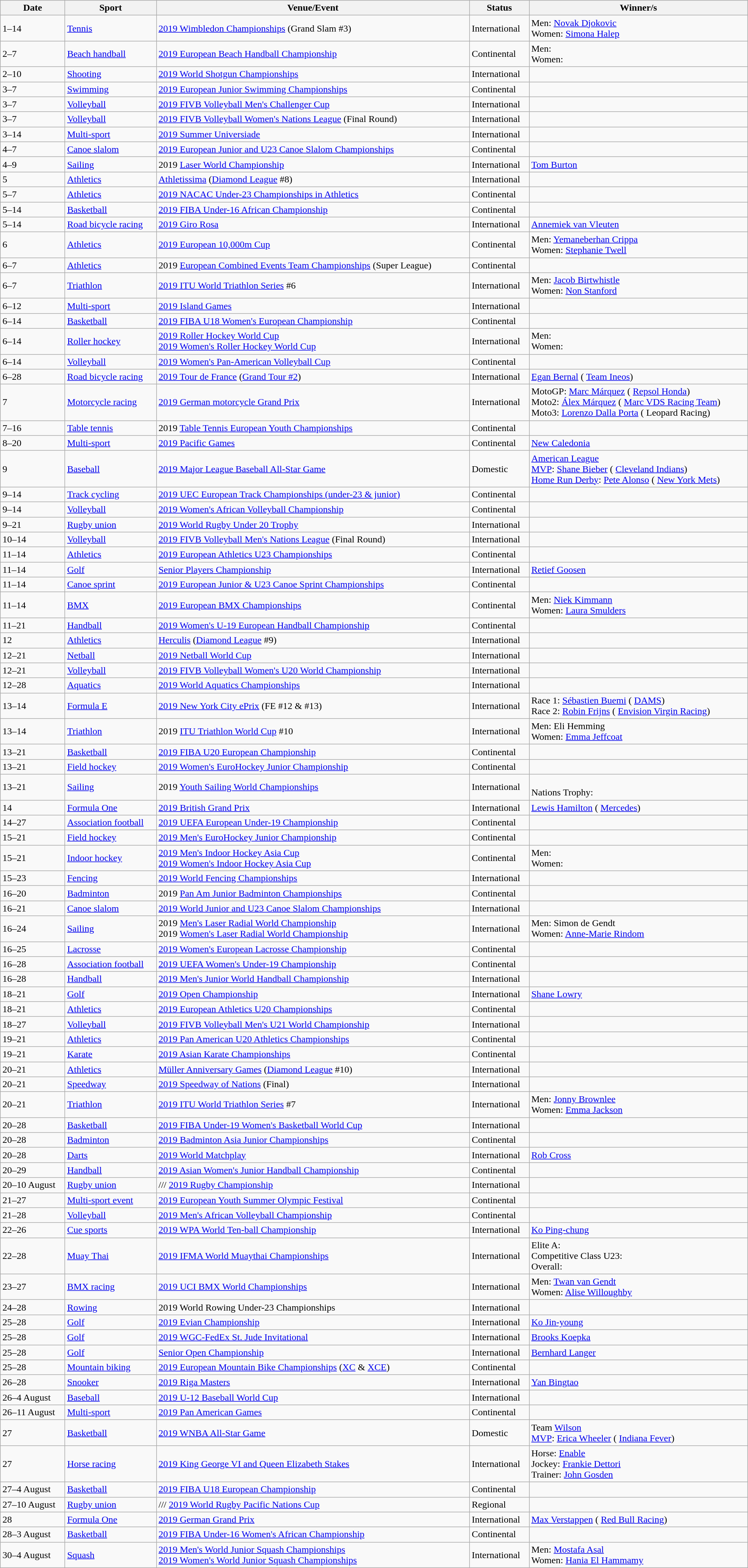<table class="wikitable sortable" | width="100%">
<tr>
<th>Date</th>
<th>Sport</th>
<th>Venue/Event</th>
<th>Status</th>
<th>Winner/s</th>
</tr>
<tr>
<td>1–14</td>
<td><a href='#'>Tennis</a></td>
<td> <a href='#'>2019 Wimbledon Championships</a> (Grand Slam #3)</td>
<td>International</td>
<td>Men:  <a href='#'>Novak Djokovic</a><br>Women:  <a href='#'>Simona Halep</a></td>
</tr>
<tr>
<td>2–7</td>
<td><a href='#'>Beach handball</a></td>
<td> <a href='#'>2019 European Beach Handball Championship</a></td>
<td>Continental</td>
<td>Men: <br>Women: </td>
</tr>
<tr>
<td>2–10</td>
<td><a href='#'>Shooting</a></td>
<td> <a href='#'>2019 World Shotgun Championships</a></td>
<td>International</td>
<td></td>
</tr>
<tr>
<td>3–7</td>
<td><a href='#'>Swimming</a></td>
<td> <a href='#'>2019 European Junior Swimming Championships</a></td>
<td>Continental</td>
<td></td>
</tr>
<tr>
<td>3–7</td>
<td><a href='#'>Volleyball</a></td>
<td> <a href='#'>2019 FIVB Volleyball Men's Challenger Cup</a></td>
<td>International</td>
<td></td>
</tr>
<tr>
<td>3–7</td>
<td><a href='#'>Volleyball</a></td>
<td> <a href='#'>2019 FIVB Volleyball Women's Nations League</a> (Final Round)</td>
<td>International</td>
<td></td>
</tr>
<tr>
<td>3–14</td>
<td><a href='#'>Multi-sport</a></td>
<td> <a href='#'>2019 Summer Universiade</a></td>
<td>International</td>
<td></td>
</tr>
<tr>
<td>4–7</td>
<td><a href='#'>Canoe slalom</a></td>
<td> <a href='#'>2019 European Junior and U23 Canoe Slalom Championships</a></td>
<td>Continental</td>
<td></td>
</tr>
<tr>
<td>4–9</td>
<td><a href='#'>Sailing</a></td>
<td> 2019 <a href='#'>Laser World Championship</a></td>
<td>International</td>
<td> <a href='#'>Tom Burton</a></td>
</tr>
<tr>
<td>5</td>
<td><a href='#'>Athletics</a></td>
<td> <a href='#'>Athletissima</a> (<a href='#'>Diamond League</a> #8)</td>
<td>International</td>
<td></td>
</tr>
<tr>
<td>5–7</td>
<td><a href='#'>Athletics</a></td>
<td> <a href='#'>2019 NACAC Under-23 Championships in Athletics</a></td>
<td>Continental</td>
<td></td>
</tr>
<tr>
<td>5–14</td>
<td><a href='#'>Basketball</a></td>
<td> <a href='#'>2019 FIBA Under-16 African Championship</a></td>
<td>Continental</td>
<td></td>
</tr>
<tr>
<td>5–14</td>
<td><a href='#'>Road bicycle racing</a></td>
<td> <a href='#'>2019 Giro Rosa</a></td>
<td>International</td>
<td> <a href='#'>Annemiek van Vleuten</a></td>
</tr>
<tr>
<td>6</td>
<td><a href='#'>Athletics</a></td>
<td> <a href='#'>2019 European 10,000m Cup</a></td>
<td>Continental</td>
<td>Men:  <a href='#'>Yemaneberhan Crippa</a><br>Women:  <a href='#'>Stephanie Twell</a></td>
</tr>
<tr>
<td>6–7</td>
<td><a href='#'>Athletics</a></td>
<td> 2019 <a href='#'>European Combined Events Team Championships</a> (Super League)</td>
<td>Continental</td>
<td></td>
</tr>
<tr>
<td>6–7</td>
<td><a href='#'>Triathlon</a></td>
<td> <a href='#'>2019 ITU World Triathlon Series</a> #6</td>
<td>International</td>
<td>Men:  <a href='#'>Jacob Birtwhistle</a><br>Women:  <a href='#'>Non Stanford</a></td>
</tr>
<tr>
<td>6–12</td>
<td><a href='#'>Multi-sport</a></td>
<td> <a href='#'>2019 Island Games</a></td>
<td>International</td>
<td></td>
</tr>
<tr>
<td>6–14</td>
<td><a href='#'>Basketball</a></td>
<td> <a href='#'>2019 FIBA U18 Women's European Championship</a></td>
<td>Continental</td>
<td></td>
</tr>
<tr>
<td>6–14</td>
<td><a href='#'>Roller hockey</a></td>
<td> <a href='#'>2019 Roller Hockey World Cup</a><br> <a href='#'>2019 Women's Roller Hockey World Cup</a></td>
<td>International</td>
<td>Men: <br>Women: </td>
</tr>
<tr>
<td>6–14</td>
<td><a href='#'>Volleyball</a></td>
<td> <a href='#'>2019 Women's Pan-American Volleyball Cup</a></td>
<td>Continental</td>
<td></td>
</tr>
<tr>
<td>6–28</td>
<td><a href='#'>Road bicycle racing</a></td>
<td> <a href='#'>2019 Tour de France</a> (<a href='#'>Grand Tour #2</a>)</td>
<td>International</td>
<td> <a href='#'>Egan Bernal</a> ( <a href='#'>Team Ineos</a>)</td>
</tr>
<tr>
<td>7</td>
<td><a href='#'>Motorcycle racing</a></td>
<td> <a href='#'>2019 German motorcycle Grand Prix</a></td>
<td>International</td>
<td>MotoGP:  <a href='#'>Marc Márquez</a> ( <a href='#'>Repsol Honda</a>)<br>Moto2:  <a href='#'>Álex Márquez</a> ( <a href='#'>Marc VDS Racing Team</a>)<br>Moto3:  <a href='#'>Lorenzo Dalla Porta</a> ( Leopard Racing)</td>
</tr>
<tr>
<td>7–16</td>
<td><a href='#'>Table tennis</a></td>
<td> 2019 <a href='#'>Table Tennis European Youth Championships</a></td>
<td>Continental</td>
<td></td>
</tr>
<tr>
<td>8–20</td>
<td><a href='#'>Multi-sport</a></td>
<td> <a href='#'>2019 Pacific Games</a></td>
<td>Continental</td>
<td> <a href='#'>New Caledonia</a></td>
</tr>
<tr>
<td>9</td>
<td><a href='#'>Baseball</a></td>
<td> <a href='#'>2019 Major League Baseball All-Star Game</a></td>
<td>Domestic</td>
<td><a href='#'>American League</a><br><a href='#'>MVP</a>:  <a href='#'>Shane Bieber</a> ( <a href='#'>Cleveland Indians</a>)<br><a href='#'>Home Run Derby</a>:  <a href='#'>Pete Alonso</a> ( <a href='#'>New York Mets</a>)</td>
</tr>
<tr>
<td>9–14</td>
<td><a href='#'>Track cycling</a></td>
<td> <a href='#'>2019 UEC European Track Championships (under-23 & junior)</a></td>
<td>Continental</td>
<td></td>
</tr>
<tr>
<td>9–14</td>
<td><a href='#'>Volleyball</a></td>
<td> <a href='#'>2019 Women's African Volleyball Championship</a></td>
<td>Continental</td>
<td></td>
</tr>
<tr>
<td>9–21</td>
<td><a href='#'>Rugby union</a></td>
<td> <a href='#'>2019 World Rugby Under 20 Trophy</a></td>
<td>International</td>
<td></td>
</tr>
<tr>
<td>10–14</td>
<td><a href='#'>Volleyball</a></td>
<td> <a href='#'>2019 FIVB Volleyball Men's Nations League</a> (Final Round)</td>
<td>International</td>
<td></td>
</tr>
<tr>
<td>11–14</td>
<td><a href='#'>Athletics</a></td>
<td> <a href='#'>2019 European Athletics U23 Championships</a></td>
<td>Continental</td>
<td></td>
</tr>
<tr>
<td>11–14</td>
<td><a href='#'>Golf</a></td>
<td> <a href='#'>Senior Players Championship</a></td>
<td>International</td>
<td> <a href='#'>Retief Goosen</a></td>
</tr>
<tr>
<td>11–14</td>
<td><a href='#'>Canoe sprint</a></td>
<td> <a href='#'>2019 European Junior & U23 Canoe Sprint Championships</a></td>
<td>Continental</td>
<td></td>
</tr>
<tr>
<td>11–14</td>
<td><a href='#'>BMX</a></td>
<td> <a href='#'>2019 European BMX Championships</a></td>
<td>Continental</td>
<td>Men:  <a href='#'>Niek Kimmann</a><br>Women:  <a href='#'>Laura Smulders</a></td>
</tr>
<tr>
<td>11–21</td>
<td><a href='#'>Handball</a></td>
<td> <a href='#'>2019 Women's U-19 European Handball Championship</a></td>
<td>Continental</td>
<td></td>
</tr>
<tr>
<td>12</td>
<td><a href='#'>Athletics</a></td>
<td> <a href='#'>Herculis</a> (<a href='#'>Diamond League</a> #9)</td>
<td>International</td>
<td></td>
</tr>
<tr>
<td>12–21</td>
<td><a href='#'>Netball</a></td>
<td> <a href='#'>2019 Netball World Cup</a></td>
<td>International</td>
<td></td>
</tr>
<tr>
<td>12–21</td>
<td><a href='#'>Volleyball</a></td>
<td> <a href='#'>2019 FIVB Volleyball Women's U20 World Championship</a></td>
<td>International</td>
<td></td>
</tr>
<tr>
<td>12–28</td>
<td><a href='#'>Aquatics</a></td>
<td> <a href='#'>2019 World Aquatics Championships</a></td>
<td>International</td>
<td></td>
</tr>
<tr>
<td>13–14</td>
<td><a href='#'>Formula E</a></td>
<td> <a href='#'>2019 New York City ePrix</a> (FE #12 & #13)</td>
<td>International</td>
<td>Race 1:  <a href='#'>Sébastien Buemi</a> ( <a href='#'>DAMS</a>)<br>Race 2:  <a href='#'>Robin Frijns</a> ( <a href='#'>Envision Virgin Racing</a>)</td>
</tr>
<tr>
<td>13–14</td>
<td><a href='#'>Triathlon</a></td>
<td> 2019 <a href='#'>ITU Triathlon World Cup</a> #10</td>
<td>International</td>
<td>Men:  Eli Hemming<br>Women:  <a href='#'>Emma Jeffcoat</a></td>
</tr>
<tr>
<td>13–21</td>
<td><a href='#'>Basketball</a></td>
<td> <a href='#'>2019 FIBA U20 European Championship</a></td>
<td>Continental</td>
<td></td>
</tr>
<tr>
<td>13–21</td>
<td><a href='#'>Field hockey</a></td>
<td> <a href='#'>2019 Women's EuroHockey Junior Championship</a></td>
<td>Continental</td>
<td></td>
</tr>
<tr>
<td>13–21</td>
<td><a href='#'>Sailing</a></td>
<td> 2019 <a href='#'>Youth Sailing World Championships</a></td>
<td>International</td>
<td><br>Nations Trophy: </td>
</tr>
<tr>
<td>14</td>
<td><a href='#'>Formula One</a></td>
<td> <a href='#'>2019 British Grand Prix</a></td>
<td>International</td>
<td> <a href='#'>Lewis Hamilton</a> ( <a href='#'>Mercedes</a>)</td>
</tr>
<tr>
<td>14–27</td>
<td><a href='#'>Association football</a></td>
<td> <a href='#'>2019 UEFA European Under-19 Championship</a></td>
<td>Continental</td>
<td></td>
</tr>
<tr>
<td>15–21</td>
<td><a href='#'>Field hockey</a></td>
<td> <a href='#'>2019 Men's EuroHockey Junior Championship</a></td>
<td>Continental</td>
<td></td>
</tr>
<tr>
<td>15–21</td>
<td><a href='#'>Indoor hockey</a></td>
<td> <a href='#'>2019 Men's Indoor Hockey Asia Cup</a><br> <a href='#'>2019 Women's Indoor Hockey Asia Cup</a></td>
<td>Continental</td>
<td>Men: <br>Women: </td>
</tr>
<tr>
<td>15–23</td>
<td><a href='#'>Fencing</a></td>
<td> <a href='#'>2019 World Fencing Championships</a></td>
<td>International</td>
<td></td>
</tr>
<tr>
<td>16–20</td>
<td><a href='#'>Badminton</a></td>
<td> 2019 <a href='#'>Pan Am Junior Badminton Championships</a></td>
<td>Continental</td>
<td></td>
</tr>
<tr>
<td>16–21</td>
<td><a href='#'>Canoe slalom</a></td>
<td> <a href='#'>2019 World Junior and U23 Canoe Slalom Championships</a></td>
<td>International</td>
<td></td>
</tr>
<tr>
<td>16–24</td>
<td><a href='#'>Sailing</a></td>
<td> 2019 <a href='#'>Men's Laser Radial World Championship</a><br> 2019 <a href='#'>Women's Laser Radial World Championship</a></td>
<td>International</td>
<td>Men:  Simon de Gendt<br>Women:  <a href='#'>Anne-Marie Rindom</a></td>
</tr>
<tr>
<td>16–25</td>
<td><a href='#'>Lacrosse</a></td>
<td> <a href='#'>2019 Women's European Lacrosse Championship</a></td>
<td>Continental</td>
<td></td>
</tr>
<tr>
<td>16–28</td>
<td><a href='#'>Association football</a></td>
<td> <a href='#'>2019 UEFA Women's Under-19 Championship</a></td>
<td>Continental</td>
<td></td>
</tr>
<tr>
<td>16–28</td>
<td><a href='#'>Handball</a></td>
<td> <a href='#'>2019 Men's Junior World Handball Championship</a></td>
<td>International</td>
<td></td>
</tr>
<tr>
<td>18–21</td>
<td><a href='#'>Golf</a></td>
<td> <a href='#'>2019 Open Championship</a></td>
<td>International</td>
<td> <a href='#'>Shane Lowry</a></td>
</tr>
<tr>
<td>18–21</td>
<td><a href='#'>Athletics</a></td>
<td> <a href='#'>2019 European Athletics U20 Championships</a></td>
<td>Continental</td>
<td></td>
</tr>
<tr>
<td>18–27</td>
<td><a href='#'>Volleyball</a></td>
<td> <a href='#'>2019 FIVB Volleyball Men's U21 World Championship</a></td>
<td>International</td>
<td></td>
</tr>
<tr>
<td>19–21</td>
<td><a href='#'>Athletics</a></td>
<td> <a href='#'>2019 Pan American U20 Athletics Championships</a></td>
<td>Continental</td>
<td></td>
</tr>
<tr>
<td>19–21</td>
<td><a href='#'>Karate</a></td>
<td> <a href='#'>2019 Asian Karate Championships</a></td>
<td>Continental</td>
<td></td>
</tr>
<tr>
<td>20–21</td>
<td><a href='#'>Athletics</a></td>
<td> <a href='#'>Müller Anniversary Games</a> (<a href='#'>Diamond League</a> #10)</td>
<td>International</td>
<td></td>
</tr>
<tr>
<td>20–21</td>
<td><a href='#'>Speedway</a></td>
<td> <a href='#'>2019 Speedway of Nations</a> (Final)</td>
<td>International</td>
<td></td>
</tr>
<tr>
<td>20–21</td>
<td><a href='#'>Triathlon</a></td>
<td> <a href='#'>2019 ITU World Triathlon Series</a> #7</td>
<td>International</td>
<td>Men:  <a href='#'>Jonny Brownlee</a><br>Women:  <a href='#'>Emma Jackson</a></td>
</tr>
<tr>
<td>20–28</td>
<td><a href='#'>Basketball</a></td>
<td> <a href='#'>2019 FIBA Under-19 Women's Basketball World Cup</a></td>
<td>International</td>
<td></td>
</tr>
<tr>
<td>20–28</td>
<td><a href='#'>Badminton</a></td>
<td> <a href='#'>2019 Badminton Asia Junior Championships</a></td>
<td>Continental</td>
<td></td>
</tr>
<tr>
<td>20–28</td>
<td><a href='#'>Darts</a></td>
<td> <a href='#'>2019 World Matchplay</a></td>
<td>International</td>
<td> <a href='#'>Rob Cross</a></td>
</tr>
<tr>
<td>20–29</td>
<td><a href='#'>Handball</a></td>
<td> <a href='#'>2019 Asian Women's Junior Handball Championship</a></td>
<td>Continental</td>
<td></td>
</tr>
<tr>
<td>20–10 August</td>
<td><a href='#'>Rugby union</a></td>
<td>/// <a href='#'>2019 Rugby Championship</a></td>
<td>International</td>
<td></td>
</tr>
<tr>
<td>21–27</td>
<td><a href='#'>Multi-sport event</a></td>
<td> <a href='#'>2019 European Youth Summer Olympic Festival</a></td>
<td>Continental</td>
<td></td>
</tr>
<tr>
<td>21–28</td>
<td><a href='#'>Volleyball</a></td>
<td> <a href='#'>2019 Men's African Volleyball Championship</a></td>
<td>Continental</td>
<td></td>
</tr>
<tr>
<td>22–26</td>
<td><a href='#'>Cue sports</a></td>
<td> <a href='#'>2019 WPA World Ten-ball Championship</a></td>
<td>International</td>
<td> <a href='#'>Ko Ping-chung</a></td>
</tr>
<tr>
<td>22–28</td>
<td><a href='#'>Muay Thai</a></td>
<td> <a href='#'>2019 IFMA World Muaythai Championships</a></td>
<td>International</td>
<td>Elite A: <br>Competitive Class U23: <br> Overall: </td>
</tr>
<tr>
<td>23–27</td>
<td><a href='#'>BMX racing</a></td>
<td> <a href='#'>2019 UCI BMX World Championships</a></td>
<td>International</td>
<td>Men:  <a href='#'>Twan van Gendt</a><br>Women:  <a href='#'>Alise Willoughby</a></td>
</tr>
<tr>
<td>24–28</td>
<td><a href='#'>Rowing</a></td>
<td> 2019 World Rowing Under-23 Championships</td>
<td>International</td>
<td></td>
</tr>
<tr>
<td>25–28</td>
<td><a href='#'>Golf</a></td>
<td> <a href='#'>2019 Evian Championship</a></td>
<td>International</td>
<td> <a href='#'>Ko Jin-young</a></td>
</tr>
<tr>
<td>25–28</td>
<td><a href='#'>Golf</a></td>
<td> <a href='#'>2019 WGC-FedEx St. Jude Invitational</a></td>
<td>International</td>
<td> <a href='#'>Brooks Koepka</a></td>
</tr>
<tr>
<td>25–28</td>
<td><a href='#'>Golf</a></td>
<td> <a href='#'>Senior Open Championship</a></td>
<td>International</td>
<td> <a href='#'>Bernhard Langer</a></td>
</tr>
<tr>
<td>25–28</td>
<td><a href='#'>Mountain biking</a></td>
<td> <a href='#'>2019 European Mountain Bike Championships</a> (<a href='#'>XC</a> & <a href='#'>XCE</a>)</td>
<td>Continental</td>
<td></td>
</tr>
<tr>
<td>26–28</td>
<td><a href='#'>Snooker</a></td>
<td> <a href='#'>2019 Riga Masters</a></td>
<td>International</td>
<td> <a href='#'>Yan Bingtao</a></td>
</tr>
<tr>
<td>26–4 August</td>
<td><a href='#'>Baseball</a></td>
<td> <a href='#'>2019 U-12 Baseball World Cup</a></td>
<td>International</td>
<td></td>
</tr>
<tr>
<td>26–11 August</td>
<td><a href='#'>Multi-sport</a></td>
<td> <a href='#'>2019 Pan American Games</a></td>
<td>Continental</td>
<td></td>
</tr>
<tr>
<td>27</td>
<td><a href='#'>Basketball</a></td>
<td> <a href='#'>2019 WNBA All-Star Game</a></td>
<td>Domestic</td>
<td>Team <a href='#'>Wilson</a><br><a href='#'>MVP</a>:  <a href='#'>Erica Wheeler</a> ( <a href='#'>Indiana Fever</a>)</td>
</tr>
<tr>
<td>27</td>
<td><a href='#'>Horse racing</a></td>
<td> <a href='#'>2019 King George VI and Queen Elizabeth Stakes</a></td>
<td>International</td>
<td>Horse:  <a href='#'>Enable</a><br>Jockey:  <a href='#'>Frankie Dettori</a><br>Trainer:  <a href='#'>John Gosden</a></td>
</tr>
<tr>
<td>27–4 August</td>
<td><a href='#'>Basketball</a></td>
<td> <a href='#'>2019 FIBA U18 European Championship</a></td>
<td>Continental</td>
<td></td>
</tr>
<tr>
<td>27–10 August</td>
<td><a href='#'>Rugby union</a></td>
<td>/// <a href='#'>2019 World Rugby Pacific Nations Cup</a></td>
<td>Regional</td>
<td></td>
</tr>
<tr>
<td>28</td>
<td><a href='#'>Formula One</a></td>
<td> <a href='#'>2019 German Grand Prix</a></td>
<td>International</td>
<td> <a href='#'>Max Verstappen</a> ( <a href='#'>Red Bull Racing</a>)</td>
</tr>
<tr>
<td>28–3 August</td>
<td><a href='#'>Basketball</a></td>
<td> <a href='#'>2019 FIBA Under-16 Women's African Championship</a></td>
<td>Continental</td>
<td></td>
</tr>
<tr>
<td>30–4 August</td>
<td><a href='#'>Squash</a></td>
<td> <a href='#'>2019 Men's World Junior Squash Championships</a><br> <a href='#'>2019 Women's World Junior Squash Championships</a></td>
<td>International</td>
<td>Men:  <a href='#'>Mostafa Asal</a><br>Women:  <a href='#'>Hania El Hammamy</a></td>
</tr>
</table>
